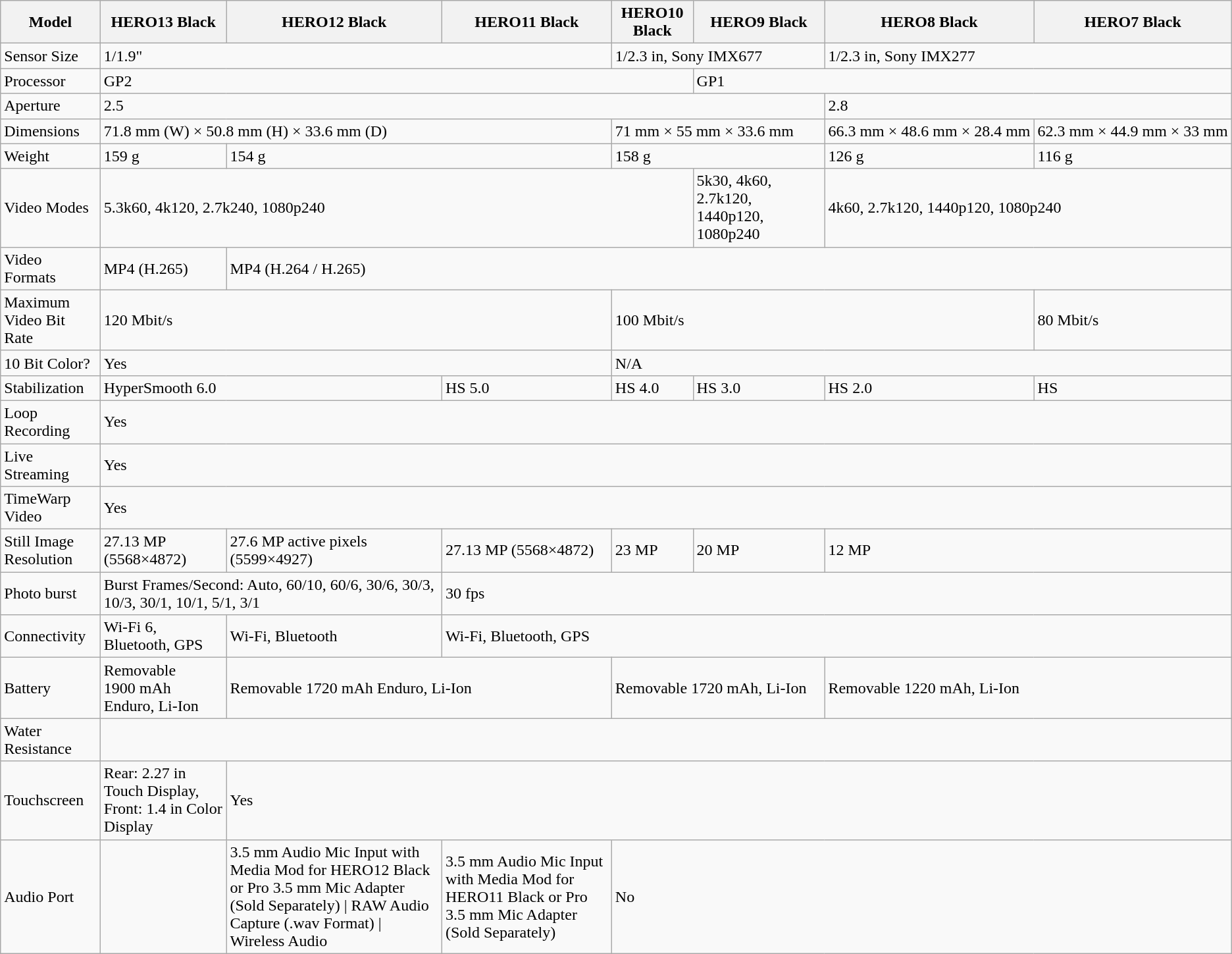<table class="wikitable sortable">
<tr>
<th>Model</th>
<th>HERO13 Black</th>
<th>HERO12 Black</th>
<th>HERO11 Black</th>
<th>HERO10 Black</th>
<th>HERO9 Black</th>
<th>HERO8 Black</th>
<th>HERO7 Black</th>
</tr>
<tr>
<td>Sensor Size</td>
<td colspan="3">1/1.9"</td>
<td colspan="2">1/2.3 in, Sony IMX677</td>
<td colspan=2>1/2.3 in, Sony IMX277</td>
</tr>
<tr>
<td>Processor</td>
<td colspan="4">GP2</td>
<td colspan="3">GP1</td>
</tr>
<tr>
<td>Aperture</td>
<td colspan="5">2.5</td>
<td colspan="2">2.8</td>
</tr>
<tr>
<td>Dimensions</td>
<td colspan="3">71.8 mm (W) × 50.8 mm (H) × 33.6 mm (D)</td>
<td colspan="2">71 mm × 55 mm × 33.6 mm</td>
<td>66.3 mm × 48.6 mm × 28.4 mm</td>
<td>62.3 mm × 44.9 mm × 33 mm</td>
</tr>
<tr>
<td>Weight</td>
<td>159 g</td>
<td colspan="2">154 g</td>
<td colspan=2>158 g</td>
<td>126 g</td>
<td>116 g</td>
</tr>
<tr>
<td>Video Modes</td>
<td colspan="4">5.3k60, 4k120, 2.7k240, 1080p240</td>
<td>5k30, 4k60, 2.7k120, 1440p120, 1080p240</td>
<td colspan=2>4k60, 2.7k120, 1440p120, 1080p240</td>
</tr>
<tr>
<td>Video Formats</td>
<td>MP4 (H.265)</td>
<td colspan="6">MP4 (H.264 / H.265)</td>
</tr>
<tr>
<td>Maximum Video Bit Rate</td>
<td colspan="3">120 Mbit/s</td>
<td colspan="3">100 Mbit/s</td>
<td>80 Mbit/s</td>
</tr>
<tr>
<td>10 Bit Color?</td>
<td colspan="3">Yes</td>
<td colspan="4">N/A</td>
</tr>
<tr>
<td>Stabilization</td>
<td colspan="2">HyperSmooth 6.0</td>
<td>HS 5.0</td>
<td>HS 4.0</td>
<td>HS 3.0</td>
<td>HS 2.0</td>
<td>HS</td>
</tr>
<tr>
<td>Loop Recording</td>
<td colspan="7">Yes</td>
</tr>
<tr>
<td>Live Streaming</td>
<td colspan="7">Yes</td>
</tr>
<tr>
<td>TimeWarp Video</td>
<td colspan="7">Yes</td>
</tr>
<tr>
<td>Still Image Resolution</td>
<td>27.13 MP (5568×4872)</td>
<td>27.6 MP active pixels (5599×4927)</td>
<td>27.13 MP (5568×4872)</td>
<td>23 MP</td>
<td>20 MP</td>
<td colspan=2>12 MP</td>
</tr>
<tr>
<td>Photo burst</td>
<td colspan="2">Burst Frames/Second: Auto, 60/10, 60/6, 30/6, 30/3, 10/3, 30/1, 10/1, 5/1, 3/1</td>
<td colspan="5">30 fps</td>
</tr>
<tr>
<td>Connectivity</td>
<td>Wi-Fi 6, Bluetooth, GPS</td>
<td>Wi-Fi, Bluetooth</td>
<td colspan=5>Wi-Fi, Bluetooth, GPS</td>
</tr>
<tr>
<td>Battery</td>
<td>Removable 1900 mAh Enduro, Li-Ion</td>
<td colspan="2">Removable 1720 mAh Enduro, Li-Ion</td>
<td colspan=2>Removable 1720 mAh, Li-Ion</td>
<td colspan=2>Removable 1220 mAh, Li-Ion</td>
</tr>
<tr>
<td>Water Resistance</td>
<td colspan="7"></td>
</tr>
<tr>
<td>Touchscreen</td>
<td>Rear: 2.27 in Touch Display, Front: 1.4 in Color Display</td>
<td colspan="6">Yes</td>
</tr>
<tr>
<td>Audio Port</td>
<td></td>
<td 3-mics>3.5 mm Audio Mic Input with Media Mod for HERO12 Black or Pro 3.5 mm Mic Adapter (Sold Separately) | RAW Audio Capture (.wav Format) | Wireless Audio</td>
<td 3-mics>3.5 mm Audio Mic Input with Media Mod for HERO11 Black or Pro 3.5 mm Mic Adapter (Sold Separately)</td>
<td colspan=4>No</td>
</tr>
</table>
